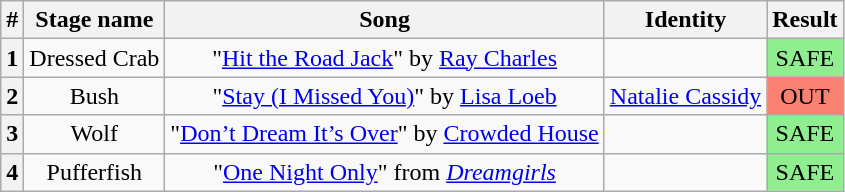<table class="wikitable plainrowheaders" style="text-align: center;">
<tr>
<th>#</th>
<th>Stage name</th>
<th>Song</th>
<th>Identity</th>
<th>Result</th>
</tr>
<tr>
<th>1</th>
<td>Dressed Crab</td>
<td>"<a href='#'>Hit the Road Jack</a>" by <a href='#'>Ray Charles</a></td>
<td></td>
<td bgcolor=lightgreen>SAFE</td>
</tr>
<tr>
<th>2</th>
<td>Bush</td>
<td>"<a href='#'>Stay (I Missed You)</a>" by <a href='#'>Lisa Loeb</a></td>
<td><a href='#'>Natalie Cassidy</a></td>
<td bgcolor="salmon">OUT</td>
</tr>
<tr>
<th>3</th>
<td>Wolf</td>
<td>"<a href='#'>Don’t Dream It’s Over</a>" by <a href='#'>Crowded House</a></td>
<td></td>
<td bgcolor=lightgreen>SAFE</td>
</tr>
<tr>
<th>4</th>
<td>Pufferfish</td>
<td>"<a href='#'>One Night Only</a>" from <em><a href='#'>Dreamgirls</a></em></td>
<td></td>
<td bgcolor=lightgreen>SAFE</td>
</tr>
</table>
